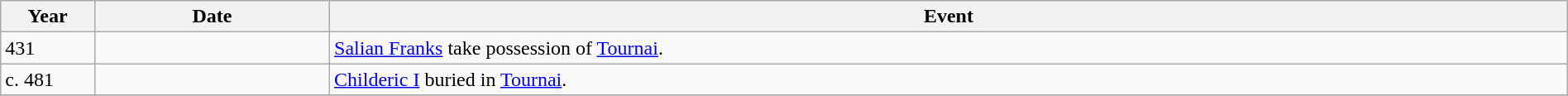<table class="wikitable" width="100%">
<tr>
<th style="width:6%">Year</th>
<th style="width:15%">Date</th>
<th>Event</th>
</tr>
<tr>
<td>431</td>
<td></td>
<td><a href='#'>Salian Franks</a> take possession of <a href='#'>Tournai</a>.</td>
</tr>
<tr>
<td>c. 481</td>
<td></td>
<td><a href='#'>Childeric I</a> buried in <a href='#'>Tournai</a>.</td>
</tr>
<tr>
</tr>
</table>
